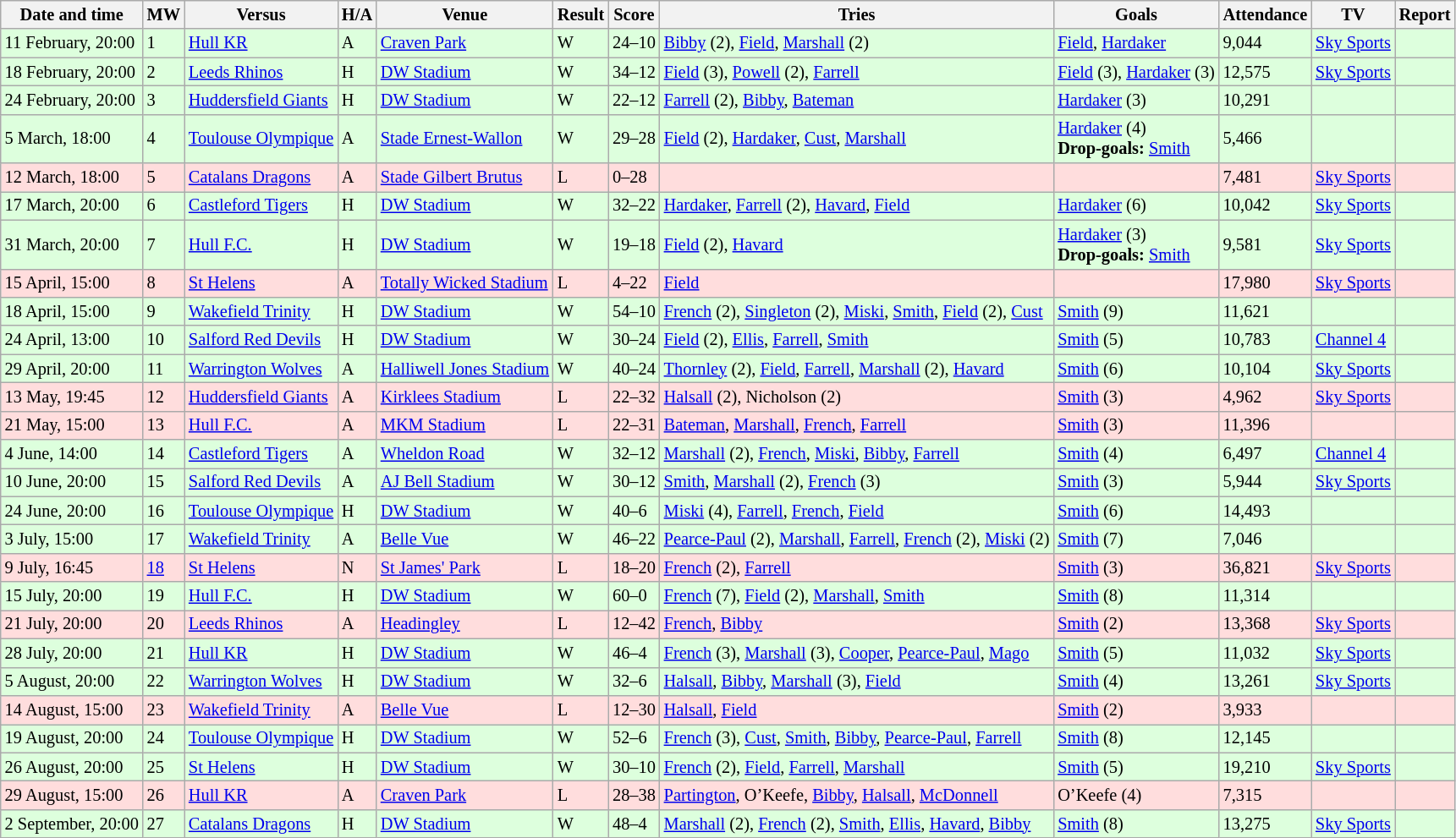<table class="wikitable" style="font-size:85%;">
<tr>
<th>Date and time</th>
<th>MW</th>
<th>Versus</th>
<th>H/A</th>
<th>Venue</th>
<th>Result</th>
<th>Score</th>
<th>Tries</th>
<th>Goals</th>
<th>Attendance</th>
<th>TV</th>
<th>Report</th>
</tr>
<tr style="background:#ddffdd;">
<td>11 February, 20:00</td>
<td>1</td>
<td> <a href='#'>Hull KR</a></td>
<td>A</td>
<td><a href='#'>Craven Park</a></td>
<td>W</td>
<td>24–10</td>
<td><a href='#'>Bibby</a> (2), <a href='#'>Field</a>, <a href='#'>Marshall</a> (2)</td>
<td><a href='#'>Field</a>, <a href='#'>Hardaker</a></td>
<td>9,044</td>
<td><a href='#'>Sky Sports</a></td>
<td></td>
</tr>
<tr style="background:#ddffdd;">
<td>18 February, 20:00</td>
<td>2</td>
<td> <a href='#'>Leeds Rhinos</a></td>
<td>H</td>
<td><a href='#'>DW Stadium</a></td>
<td>W</td>
<td>34–12</td>
<td><a href='#'>Field</a> (3), <a href='#'>Powell</a> (2), <a href='#'>Farrell</a></td>
<td><a href='#'>Field</a> (3), <a href='#'>Hardaker</a> (3)</td>
<td>12,575</td>
<td><a href='#'>Sky Sports</a></td>
<td></td>
</tr>
<tr style="background:#ddffdd;">
<td>24 February, 20:00</td>
<td>3</td>
<td> <a href='#'>Huddersfield Giants</a></td>
<td>H</td>
<td><a href='#'>DW Stadium</a></td>
<td>W</td>
<td>22–12</td>
<td><a href='#'>Farrell</a> (2), <a href='#'>Bibby</a>, <a href='#'>Bateman</a></td>
<td><a href='#'>Hardaker</a> (3)</td>
<td>10,291</td>
<td></td>
<td></td>
</tr>
<tr style="background:#ddffdd;">
<td>5 March, 18:00</td>
<td>4</td>
<td> <a href='#'>Toulouse Olympique</a></td>
<td>A</td>
<td><a href='#'>Stade Ernest-Wallon</a></td>
<td>W</td>
<td>29–28</td>
<td><a href='#'>Field</a> (2), <a href='#'>Hardaker</a>, <a href='#'>Cust</a>, <a href='#'>Marshall</a></td>
<td><a href='#'>Hardaker</a> (4)<br><strong>Drop-goals:</strong> <a href='#'>Smith</a></td>
<td>5,466</td>
<td></td>
<td></td>
</tr>
<tr style="background:#ffdddd;">
<td>12 March, 18:00</td>
<td>5</td>
<td> <a href='#'>Catalans Dragons</a></td>
<td>A</td>
<td><a href='#'>Stade Gilbert Brutus</a></td>
<td>L</td>
<td>0–28</td>
<td></td>
<td></td>
<td>7,481</td>
<td><a href='#'>Sky Sports</a></td>
<td></td>
</tr>
<tr style="background:#ddffdd;">
<td>17 March, 20:00</td>
<td>6</td>
<td> <a href='#'>Castleford Tigers</a></td>
<td>H</td>
<td><a href='#'>DW Stadium</a></td>
<td>W</td>
<td>32–22</td>
<td><a href='#'>Hardaker</a>, <a href='#'>Farrell</a> (2), <a href='#'>Havard</a>, <a href='#'>Field</a></td>
<td><a href='#'>Hardaker</a> (6)</td>
<td>10,042</td>
<td><a href='#'>Sky Sports</a></td>
<td></td>
</tr>
<tr style="background:#ddffdd;">
<td>31 March, 20:00</td>
<td>7</td>
<td> <a href='#'>Hull F.C.</a></td>
<td>H</td>
<td><a href='#'>DW Stadium</a></td>
<td>W</td>
<td>19–18</td>
<td><a href='#'>Field</a> (2), <a href='#'>Havard</a></td>
<td><a href='#'>Hardaker</a> (3)<br><strong>Drop-goals:</strong> <a href='#'>Smith</a></td>
<td>9,581</td>
<td><a href='#'>Sky Sports</a></td>
<td></td>
</tr>
<tr style="background:#ffdddd;">
<td>15 April, 15:00</td>
<td>8</td>
<td> <a href='#'>St Helens</a></td>
<td>A</td>
<td><a href='#'>Totally Wicked Stadium</a></td>
<td>L</td>
<td>4–22</td>
<td><a href='#'>Field</a></td>
<td></td>
<td>17,980</td>
<td><a href='#'>Sky Sports</a></td>
<td></td>
</tr>
<tr style="background:#ddffdd;">
<td>18 April, 15:00</td>
<td>9</td>
<td> <a href='#'>Wakefield Trinity</a></td>
<td>H</td>
<td><a href='#'>DW Stadium</a></td>
<td>W</td>
<td>54–10</td>
<td><a href='#'>French</a> (2), <a href='#'>Singleton</a> (2), <a href='#'>Miski</a>, <a href='#'>Smith</a>, <a href='#'>Field</a> (2), <a href='#'>Cust</a></td>
<td><a href='#'>Smith</a> (9)</td>
<td>11,621</td>
<td></td>
<td></td>
</tr>
<tr style="background:#ddffdd;">
<td>24 April, 13:00</td>
<td>10</td>
<td> <a href='#'>Salford Red Devils</a></td>
<td>H</td>
<td><a href='#'>DW Stadium</a></td>
<td>W</td>
<td>30–24</td>
<td><a href='#'>Field</a> (2), <a href='#'>Ellis</a>, <a href='#'>Farrell</a>, <a href='#'>Smith</a></td>
<td><a href='#'>Smith</a> (5)</td>
<td>10,783</td>
<td><a href='#'>Channel 4</a></td>
<td></td>
</tr>
<tr style="background:#ddffdd;">
<td>29 April, 20:00</td>
<td>11</td>
<td> <a href='#'>Warrington Wolves</a></td>
<td>A</td>
<td><a href='#'>Halliwell Jones Stadium</a></td>
<td>W</td>
<td>40–24</td>
<td><a href='#'>Thornley</a> (2), <a href='#'>Field</a>, <a href='#'>Farrell</a>, <a href='#'>Marshall</a> (2), <a href='#'>Havard</a></td>
<td><a href='#'>Smith</a> (6)</td>
<td>10,104</td>
<td><a href='#'>Sky Sports</a></td>
<td></td>
</tr>
<tr style="background:#ffdddd;">
<td>13 May, 19:45</td>
<td>12</td>
<td> <a href='#'>Huddersfield Giants</a></td>
<td>A</td>
<td><a href='#'>Kirklees Stadium</a></td>
<td>L</td>
<td>22–32</td>
<td><a href='#'>Halsall</a> (2), Nicholson (2)</td>
<td><a href='#'>Smith</a> (3)</td>
<td>4,962</td>
<td><a href='#'>Sky Sports</a></td>
<td></td>
</tr>
<tr style="background:#ffdddd;">
<td>21 May, 15:00</td>
<td>13</td>
<td> <a href='#'>Hull F.C.</a></td>
<td>A</td>
<td><a href='#'>MKM Stadium</a></td>
<td>L</td>
<td>22–31</td>
<td><a href='#'>Bateman</a>, <a href='#'>Marshall</a>, <a href='#'>French</a>, <a href='#'>Farrell</a></td>
<td><a href='#'>Smith</a> (3)</td>
<td>11,396</td>
<td></td>
<td></td>
</tr>
<tr style="background:#ddffdd;">
<td>4 June, 14:00</td>
<td>14</td>
<td> <a href='#'>Castleford Tigers</a></td>
<td>A</td>
<td><a href='#'>Wheldon Road</a></td>
<td>W</td>
<td>32–12</td>
<td><a href='#'>Marshall</a> (2), <a href='#'>French</a>, <a href='#'>Miski</a>, <a href='#'>Bibby</a>, <a href='#'>Farrell</a></td>
<td><a href='#'>Smith</a> (4)</td>
<td>6,497</td>
<td><a href='#'>Channel 4</a></td>
<td></td>
</tr>
<tr style="background:#ddffdd;">
<td>10 June, 20:00</td>
<td>15</td>
<td> <a href='#'>Salford Red Devils</a></td>
<td>A</td>
<td><a href='#'>AJ Bell Stadium</a></td>
<td>W</td>
<td>30–12</td>
<td><a href='#'>Smith</a>, <a href='#'>Marshall</a> (2), <a href='#'>French</a> (3)</td>
<td><a href='#'>Smith</a> (3)</td>
<td>5,944</td>
<td><a href='#'>Sky Sports</a></td>
<td></td>
</tr>
<tr style="background:#ddffdd;">
<td>24 June, 20:00</td>
<td>16</td>
<td> <a href='#'>Toulouse Olympique</a></td>
<td>H</td>
<td><a href='#'>DW Stadium</a></td>
<td>W</td>
<td>40–6</td>
<td><a href='#'>Miski</a> (4), <a href='#'>Farrell</a>, <a href='#'>French</a>, <a href='#'>Field</a></td>
<td><a href='#'>Smith</a> (6)</td>
<td>14,493</td>
<td></td>
<td></td>
</tr>
<tr style="background:#ddffdd;">
<td>3 July, 15:00</td>
<td>17</td>
<td> <a href='#'>Wakefield Trinity</a></td>
<td>A</td>
<td><a href='#'>Belle Vue</a></td>
<td>W</td>
<td>46–22</td>
<td><a href='#'>Pearce-Paul</a> (2), <a href='#'>Marshall</a>, <a href='#'>Farrell</a>, <a href='#'>French</a> (2), <a href='#'>Miski</a> (2)</td>
<td><a href='#'>Smith</a> (7)</td>
<td>7,046</td>
<td></td>
<td></td>
</tr>
<tr style="background:#ffdddd;">
<td>9 July, 16:45</td>
<td><a href='#'>18</a></td>
<td> <a href='#'>St Helens</a></td>
<td>N</td>
<td><a href='#'>St James' Park</a></td>
<td>L</td>
<td>18–20</td>
<td><a href='#'>French</a> (2), <a href='#'>Farrell</a></td>
<td><a href='#'>Smith</a> (3)</td>
<td>36,821</td>
<td><a href='#'>Sky Sports</a></td>
<td></td>
</tr>
<tr style="background:#ddffdd;">
<td>15 July, 20:00</td>
<td>19</td>
<td> <a href='#'>Hull F.C.</a></td>
<td>H</td>
<td><a href='#'>DW Stadium</a></td>
<td>W</td>
<td>60–0</td>
<td><a href='#'>French</a> (7), <a href='#'>Field</a> (2), <a href='#'>Marshall</a>, <a href='#'>Smith</a></td>
<td><a href='#'>Smith</a> (8)</td>
<td>11,314</td>
<td></td>
<td></td>
</tr>
<tr style="background:#ffdddd;">
<td>21 July, 20:00</td>
<td>20</td>
<td> <a href='#'>Leeds Rhinos</a></td>
<td>A</td>
<td><a href='#'>Headingley</a></td>
<td>L</td>
<td>12–42</td>
<td><a href='#'>French</a>, <a href='#'>Bibby</a></td>
<td><a href='#'>Smith</a> (2)</td>
<td>13,368</td>
<td><a href='#'>Sky Sports</a></td>
<td></td>
</tr>
<tr style="background:#ddffdd;">
<td>28 July, 20:00</td>
<td>21</td>
<td> <a href='#'>Hull KR</a></td>
<td>H</td>
<td><a href='#'>DW Stadium</a></td>
<td>W</td>
<td>46–4</td>
<td><a href='#'>French</a> (3), <a href='#'>Marshall</a> (3), <a href='#'>Cooper</a>, <a href='#'>Pearce-Paul</a>, <a href='#'>Mago</a></td>
<td><a href='#'>Smith</a> (5)</td>
<td>11,032</td>
<td><a href='#'>Sky Sports</a></td>
<td></td>
</tr>
<tr style="background:#ddffdd;">
<td>5 August, 20:00</td>
<td>22</td>
<td> <a href='#'>Warrington Wolves</a></td>
<td>H</td>
<td><a href='#'>DW Stadium</a></td>
<td>W</td>
<td>32–6</td>
<td><a href='#'>Halsall</a>, <a href='#'>Bibby</a>, <a href='#'>Marshall</a> (3), <a href='#'>Field</a></td>
<td><a href='#'>Smith</a> (4)</td>
<td>13,261</td>
<td><a href='#'>Sky Sports</a></td>
<td></td>
</tr>
<tr style="background:#ffdddd;">
<td>14 August, 15:00</td>
<td>23</td>
<td> <a href='#'>Wakefield Trinity</a></td>
<td>A</td>
<td><a href='#'>Belle Vue</a></td>
<td>L</td>
<td>12–30</td>
<td><a href='#'>Halsall</a>, <a href='#'>Field</a></td>
<td><a href='#'>Smith</a> (2)</td>
<td>3,933</td>
<td></td>
<td></td>
</tr>
<tr style="background:#ddffdd;">
<td>19 August, 20:00</td>
<td>24</td>
<td> <a href='#'>Toulouse Olympique</a></td>
<td>H</td>
<td><a href='#'>DW Stadium</a></td>
<td>W</td>
<td>52–6</td>
<td><a href='#'>French</a> (3), <a href='#'>Cust</a>, <a href='#'>Smith</a>, <a href='#'>Bibby</a>, <a href='#'>Pearce-Paul</a>, <a href='#'>Farrell</a></td>
<td><a href='#'>Smith</a> (8)</td>
<td>12,145</td>
<td></td>
<td></td>
</tr>
<tr style="background:#ddffdd;">
<td>26 August, 20:00</td>
<td>25</td>
<td> <a href='#'>St Helens</a></td>
<td>H</td>
<td><a href='#'>DW Stadium</a></td>
<td>W</td>
<td>30–10</td>
<td><a href='#'>French</a> (2), <a href='#'>Field</a>, <a href='#'>Farrell</a>, <a href='#'>Marshall</a></td>
<td><a href='#'>Smith</a> (5)</td>
<td>19,210</td>
<td><a href='#'>Sky Sports</a></td>
<td></td>
</tr>
<tr style="background:#ffdddd;">
<td>29 August, 15:00</td>
<td>26</td>
<td> <a href='#'>Hull KR</a></td>
<td>A</td>
<td><a href='#'>Craven Park</a></td>
<td>L</td>
<td>28–38</td>
<td><a href='#'>Partington</a>, O’Keefe, <a href='#'>Bibby</a>, <a href='#'>Halsall</a>, <a href='#'>McDonnell</a></td>
<td>O’Keefe (4)</td>
<td>7,315</td>
<td></td>
<td></td>
</tr>
<tr style="background:#ddffdd;">
<td>2 September, 20:00</td>
<td>27</td>
<td> <a href='#'>Catalans Dragons</a></td>
<td>H</td>
<td><a href='#'>DW Stadium</a></td>
<td>W</td>
<td>48–4</td>
<td><a href='#'>Marshall</a> (2), <a href='#'>French</a> (2), <a href='#'>Smith</a>, <a href='#'>Ellis</a>, <a href='#'>Havard</a>, <a href='#'>Bibby</a></td>
<td><a href='#'>Smith</a> (8)</td>
<td>13,275</td>
<td><a href='#'>Sky Sports</a></td>
<td></td>
</tr>
</table>
